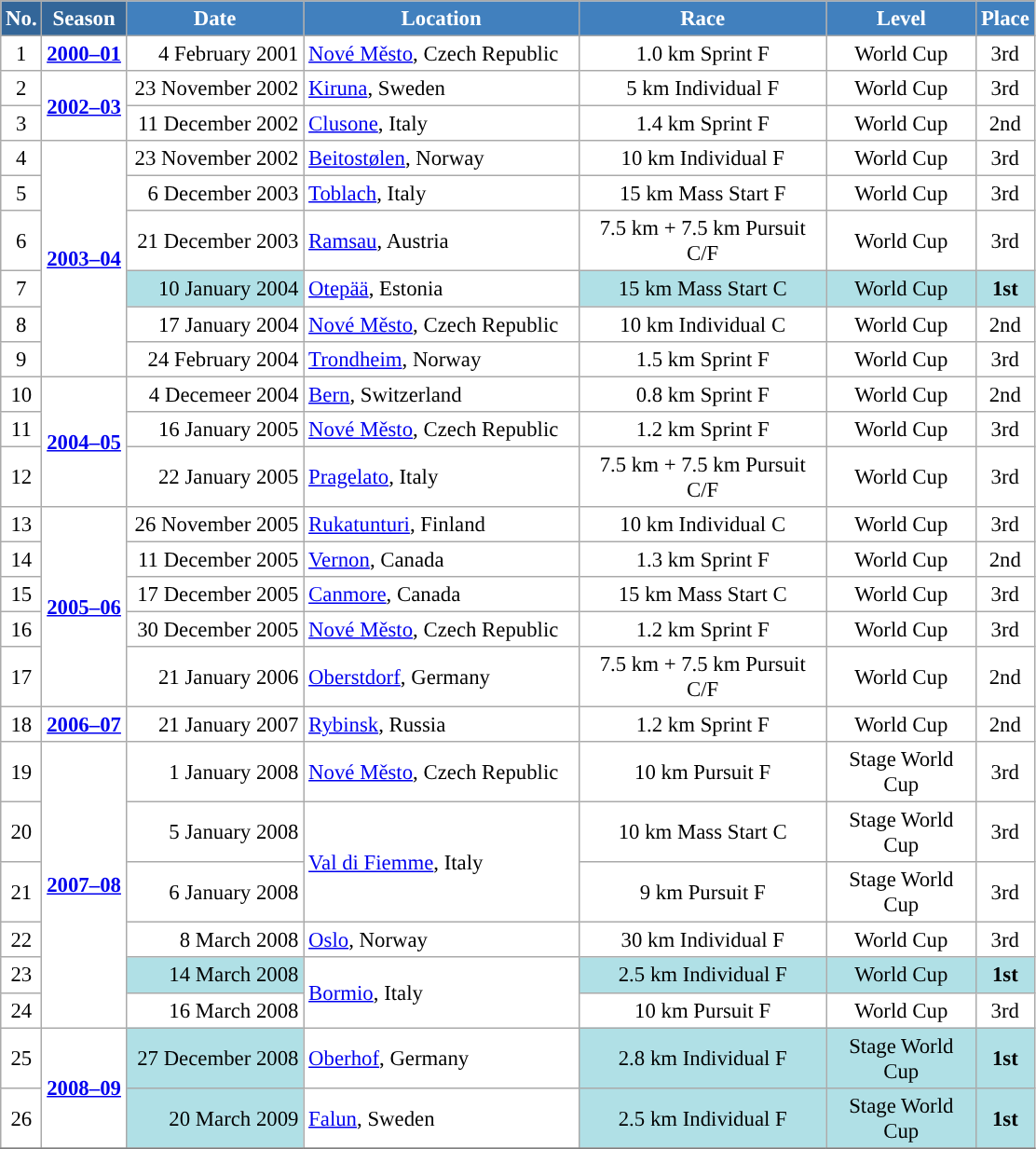<table class="wikitable sortable" style="font-size:95%; text-align:center; border:grey solid 1px; border-collapse:collapse; background:#ffffff;">
<tr style="background:#efefef;">
<th style="background-color:#369; color:white;">No.</th>
<th style="background-color:#369; color:white;">Season</th>
<th style="background-color:#4180be; color:white; width:120px;">Date</th>
<th style="background-color:#4180be; color:white; width:190px;">Location</th>
<th style="background-color:#4180be; color:white; width:170px;">Race</th>
<th style="background-color:#4180be; color:white; width:100px;">Level</th>
<th style="background-color:#4180be; color:white;">Place</th>
</tr>
<tr>
<td align=center>1</td>
<td rowspan=1 align=center><strong><a href='#'>2000–01</a></strong></td>
<td align=right>4 February 2001</td>
<td align=left> <a href='#'>Nové Město</a>, Czech Republic</td>
<td>1.0 km Sprint F</td>
<td>World Cup</td>
<td>3rd</td>
</tr>
<tr>
<td align=center>2</td>
<td rowspan=2 align=center><strong><a href='#'>2002–03</a></strong></td>
<td align=right>23 November 2002</td>
<td align=left> <a href='#'>Kiruna</a>, Sweden</td>
<td>5 km Individual F</td>
<td>World Cup</td>
<td>3rd</td>
</tr>
<tr>
<td align=center>3</td>
<td align=right>11 December 2002</td>
<td align=left> <a href='#'>Clusone</a>, Italy</td>
<td>1.4 km Sprint F</td>
<td>World Cup</td>
<td>2nd</td>
</tr>
<tr>
<td align=center>4</td>
<td rowspan=6 align=center><strong><a href='#'>2003–04</a></strong></td>
<td align=right>23 November 2002</td>
<td align=left> <a href='#'>Beitostølen</a>, Norway</td>
<td>10 km Individual F</td>
<td>World Cup</td>
<td>3rd</td>
</tr>
<tr>
<td align=center>5</td>
<td align=right>6 December 2003</td>
<td align=left> <a href='#'>Toblach</a>, Italy</td>
<td>15 km Mass Start F</td>
<td>World Cup</td>
<td>3rd</td>
</tr>
<tr>
<td align=center>6</td>
<td align=right>21 December 2003</td>
<td align=left> <a href='#'>Ramsau</a>, Austria</td>
<td>7.5 km + 7.5 km  Pursuit C/F</td>
<td>World Cup</td>
<td>3rd</td>
</tr>
<tr>
<td align=center>7</td>
<td bgcolor="#BOEOE6" align=right>10 January 2004</td>
<td align=left> <a href='#'>Otepää</a>, Estonia</td>
<td bgcolor="#BOEOE6">15 km Mass Start C</td>
<td bgcolor="#BOEOE6">World Cup</td>
<td bgcolor="#BOEOE6"><strong>1st</strong></td>
</tr>
<tr>
<td align=center>8</td>
<td align=right>17 January 2004</td>
<td align=left> <a href='#'>Nové Město</a>, Czech Republic</td>
<td>10 km Individual C</td>
<td>World Cup</td>
<td>2nd</td>
</tr>
<tr>
<td align=center>9</td>
<td align=right>24 February 2004</td>
<td align=left> <a href='#'>Trondheim</a>, Norway</td>
<td>1.5 km Sprint F</td>
<td>World Cup</td>
<td>3rd</td>
</tr>
<tr>
<td align=center>10</td>
<td rowspan=3 align=center><strong><a href='#'>2004–05</a></strong></td>
<td align=right>4 Decemeer 2004</td>
<td align=left> <a href='#'>Bern</a>, Switzerland</td>
<td>0.8 km Sprint F</td>
<td>World Cup</td>
<td>2nd</td>
</tr>
<tr>
<td align=center>11</td>
<td align=right>16 January 2005</td>
<td align=left> <a href='#'>Nové Město</a>, Czech Republic</td>
<td>1.2 km Sprint F</td>
<td>World Cup</td>
<td>3rd</td>
</tr>
<tr>
<td align=center>12</td>
<td align=right>22 January 2005</td>
<td align=left> <a href='#'>Pragelato</a>, Italy</td>
<td>7.5 km + 7.5 km Pursuit C/F</td>
<td>World Cup</td>
<td>3rd</td>
</tr>
<tr>
<td align=center>13</td>
<td rowspan=5 align=center><strong><a href='#'>2005–06</a></strong></td>
<td align=right>26 November 2005</td>
<td align=left> <a href='#'>Rukatunturi</a>, Finland</td>
<td>10 km Individual C</td>
<td>World Cup</td>
<td>3rd</td>
</tr>
<tr>
<td align=center>14</td>
<td align=right>11 December 2005</td>
<td align=left> <a href='#'>Vernon</a>, Canada</td>
<td>1.3 km Sprint F</td>
<td>World Cup</td>
<td>2nd</td>
</tr>
<tr>
<td align=center>15</td>
<td align=right>17 December 2005</td>
<td align=left> <a href='#'>Canmore</a>, Canada</td>
<td>15 km Mass Start C</td>
<td>World Cup</td>
<td>3rd</td>
</tr>
<tr>
<td align=center>16</td>
<td align=right>30 December 2005</td>
<td align=left> <a href='#'>Nové Město</a>, Czech Republic</td>
<td>1.2 km Sprint F</td>
<td>World Cup</td>
<td>3rd</td>
</tr>
<tr>
<td align=center>17</td>
<td align=right>21 January 2006</td>
<td align=left> <a href='#'>Oberstdorf</a>, Germany</td>
<td>7.5 km + 7.5 km Pursuit C/F</td>
<td>World Cup</td>
<td>2nd</td>
</tr>
<tr>
<td align=center>18</td>
<td rowspan=1 align=center><strong><a href='#'>2006–07</a></strong></td>
<td align=right>21 January 2007</td>
<td align=left> <a href='#'>Rybinsk</a>, Russia</td>
<td>1.2 km Sprint F</td>
<td>World Cup</td>
<td>2nd</td>
</tr>
<tr>
<td align=center>19</td>
<td rowspan=6 align=center><strong><a href='#'>2007–08</a></strong></td>
<td align=right>1 January 2008</td>
<td align=left> <a href='#'>Nové Město</a>, Czech Republic</td>
<td>10 km Pursuit F</td>
<td>Stage World Cup</td>
<td>3rd</td>
</tr>
<tr>
<td align=center>20</td>
<td align=right>5 January 2008</td>
<td rowspan=2 align=left> <a href='#'>Val di Fiemme</a>, Italy</td>
<td>10 km Mass Start C</td>
<td>Stage World Cup</td>
<td>3rd</td>
</tr>
<tr>
<td align=center>21</td>
<td align=right>6 January 2008</td>
<td>9 km Pursuit F</td>
<td>Stage World Cup</td>
<td>3rd</td>
</tr>
<tr>
<td align=center>22</td>
<td align=right>8 March 2008</td>
<td align=left> <a href='#'>Oslo</a>, Norway</td>
<td>30 km Individual F</td>
<td>World Cup</td>
<td>3rd</td>
</tr>
<tr>
<td align=center>23</td>
<td bgcolor="#BOEOE6" align=right>14 March 2008</td>
<td rowspan=2 align=left> <a href='#'>Bormio</a>, Italy</td>
<td bgcolor="#BOEOE6">2.5 km Individual F</td>
<td bgcolor="#BOEOE6">World Cup</td>
<td bgcolor="#BOEOE6"><strong>1st</strong></td>
</tr>
<tr>
<td align=center>24</td>
<td align=right>16 March 2008</td>
<td>10 km Pursuit F</td>
<td>World Cup</td>
<td>3rd</td>
</tr>
<tr>
<td align=center>25</td>
<td rowspan=2 align=center><strong><a href='#'>2008–09</a></strong></td>
<td bgcolor="#BOEOE6" align=right>27 December 2008</td>
<td align=left> <a href='#'>Oberhof</a>, Germany</td>
<td bgcolor="#BOEOE6">2.8 km Individual F</td>
<td bgcolor="#BOEOE6">Stage World Cup</td>
<td bgcolor="#BOEOE6"><strong>1st</strong></td>
</tr>
<tr>
<td align=center>26</td>
<td bgcolor="#BOEOE6" align=right>20 March 2009</td>
<td align=left> <a href='#'>Falun</a>, Sweden</td>
<td bgcolor="#BOEOE6">2.5 km Individual F</td>
<td bgcolor="#BOEOE6">Stage World Cup</td>
<td bgcolor="#BOEOE6"><strong>1st</strong></td>
</tr>
<tr>
</tr>
</table>
